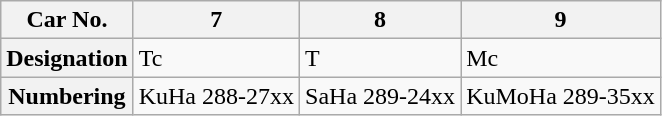<table class="wikitable">
<tr>
<th>Car No.</th>
<th>7</th>
<th>8</th>
<th>9</th>
</tr>
<tr>
<th>Designation</th>
<td>Tc</td>
<td>T</td>
<td>Mc</td>
</tr>
<tr>
<th>Numbering</th>
<td>KuHa 288-27xx</td>
<td>SaHa 289-24xx</td>
<td>KuMoHa 289-35xx</td>
</tr>
</table>
